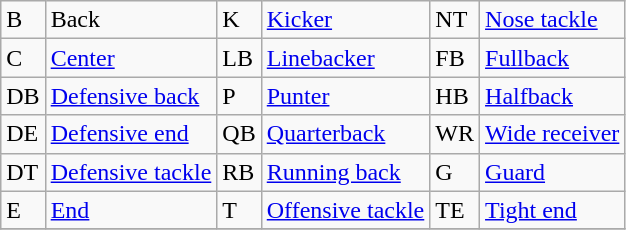<table class="wikitable">
<tr>
<td>B</td>
<td>Back</td>
<td>K</td>
<td><a href='#'>Kicker</a></td>
<td>NT</td>
<td><a href='#'>Nose tackle</a></td>
</tr>
<tr>
<td>C</td>
<td><a href='#'>Center</a></td>
<td>LB</td>
<td><a href='#'>Linebacker</a></td>
<td>FB</td>
<td><a href='#'>Fullback</a></td>
</tr>
<tr>
<td>DB</td>
<td><a href='#'>Defensive back</a></td>
<td>P</td>
<td><a href='#'>Punter</a></td>
<td>HB</td>
<td><a href='#'>Halfback</a></td>
</tr>
<tr>
<td>DE</td>
<td><a href='#'>Defensive end</a></td>
<td>QB</td>
<td><a href='#'>Quarterback</a></td>
<td>WR</td>
<td><a href='#'>Wide receiver</a></td>
</tr>
<tr>
<td>DT</td>
<td><a href='#'>Defensive tackle</a></td>
<td>RB</td>
<td><a href='#'>Running back</a></td>
<td>G</td>
<td><a href='#'>Guard</a></td>
</tr>
<tr>
<td>E</td>
<td><a href='#'>End</a></td>
<td>T</td>
<td><a href='#'>Offensive tackle</a></td>
<td>TE</td>
<td><a href='#'>Tight end</a></td>
</tr>
<tr>
</tr>
</table>
